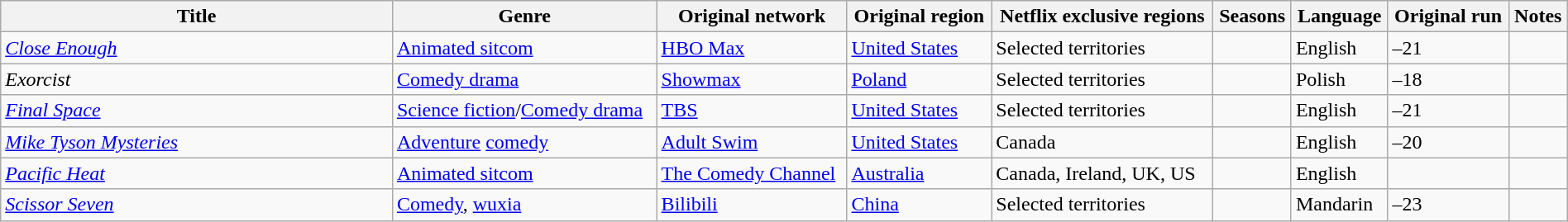<table class="wikitable sortable" style="width:100%;">
<tr>
<th scope="col" style="width:25%;">Title</th>
<th>Genre</th>
<th>Original network</th>
<th>Original region</th>
<th>Netflix exclusive regions</th>
<th>Seasons</th>
<th>Language</th>
<th>Original run</th>
<th>Notes</th>
</tr>
<tr>
<td><em><a href='#'>Close Enough</a></em></td>
<td><a href='#'>Animated sitcom</a></td>
<td><a href='#'>HBO Max</a></td>
<td><a href='#'>United States</a></td>
<td>Selected territories</td>
<td></td>
<td>English</td>
<td>–21</td>
<td></td>
</tr>
<tr>
<td><em>Exorcist</em></td>
<td><a href='#'>Comedy drama</a></td>
<td><a href='#'>Showmax</a></td>
<td><a href='#'>Poland</a></td>
<td>Selected territories</td>
<td></td>
<td>Polish</td>
<td>–18</td>
<td></td>
</tr>
<tr>
<td><em><a href='#'>Final Space</a></em></td>
<td><a href='#'>Science fiction</a>/<a href='#'>Comedy drama</a></td>
<td><a href='#'>TBS</a></td>
<td><a href='#'>United States</a></td>
<td>Selected territories</td>
<td></td>
<td>English</td>
<td>–21</td>
<td></td>
</tr>
<tr>
<td><em><a href='#'>Mike Tyson Mysteries</a></em></td>
<td><a href='#'>Adventure</a> <a href='#'>comedy</a></td>
<td><a href='#'>Adult Swim</a></td>
<td><a href='#'>United States</a></td>
<td>Canada</td>
<td></td>
<td>English</td>
<td>–20</td>
<td></td>
</tr>
<tr>
<td><em><a href='#'>Pacific Heat</a></em></td>
<td><a href='#'>Animated sitcom</a></td>
<td><a href='#'>The Comedy Channel</a></td>
<td><a href='#'>Australia</a></td>
<td>Canada, Ireland, UK, US</td>
<td></td>
<td>English</td>
<td></td>
<td></td>
</tr>
<tr>
<td><em><a href='#'>Scissor Seven</a></em></td>
<td><a href='#'>Comedy</a>, <a href='#'>wuxia</a></td>
<td><a href='#'>Bilibili</a></td>
<td><a href='#'>China</a></td>
<td>Selected territories</td>
<td></td>
<td>Mandarin</td>
<td>–23</td>
<td></td>
</tr>
</table>
